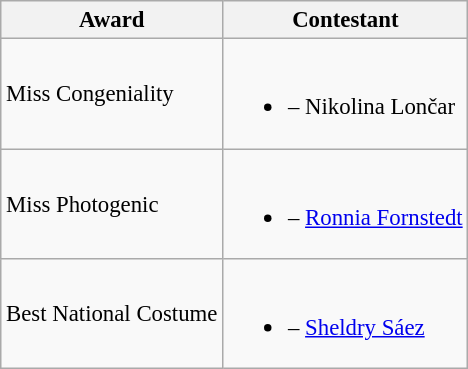<table class="wikitable sortable" style="font-size:95%;">
<tr>
<th>Award</th>
<th>Contestant</th>
</tr>
<tr>
<td>Miss Congeniality</td>
<td><br><ul><li> – Nikolina Lončar</li></ul></td>
</tr>
<tr>
<td>Miss Photogenic</td>
<td><br><ul><li> – <a href='#'>Ronnia Fornstedt</a></li></ul></td>
</tr>
<tr>
<td>Best National Costume</td>
<td><br><ul><li> – <a href='#'>Sheldry Sáez</a></li></ul></td>
</tr>
</table>
